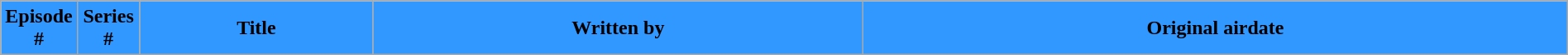<table class="wikitable plainrowheaders" style="width:100%;">
<tr>
<th style="background-color: #3198FF" width="4%">Episode<br>#</th>
<th style="background-color: #3198FF" width="4%">Series<br>#</th>
<th style="background-color: #3198FF">Title</th>
<th style="background-color: #3198FF">Written by</th>
<th style="background-color: #3198FF">Original airdate<br>








</th>
</tr>
</table>
